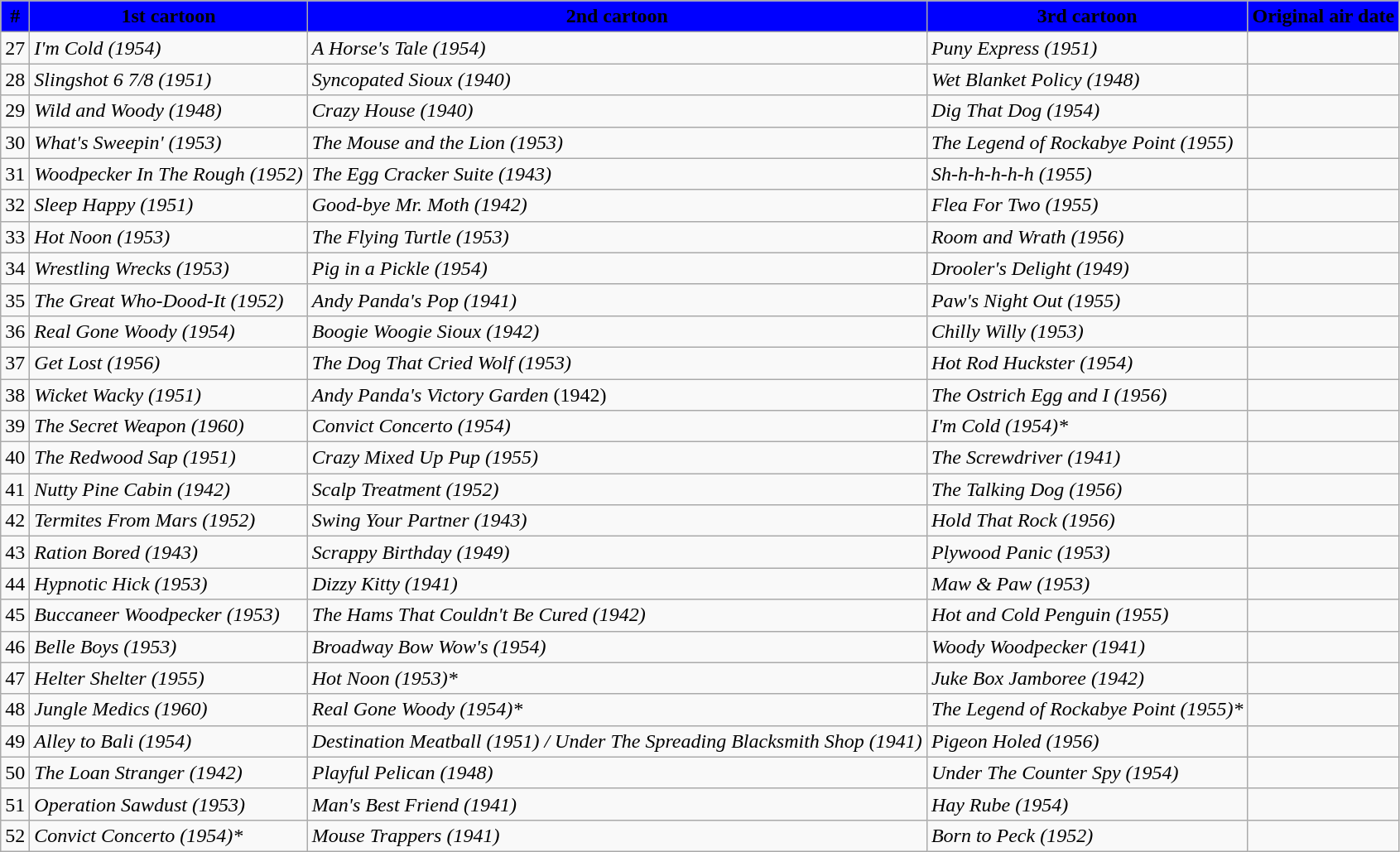<table class="wikitable">
<tr>
<th style="background:blue;">#</th>
<th style="background:blue;">1st cartoon</th>
<th style="background:blue;">2nd cartoon</th>
<th style="background:blue;">3rd cartoon</th>
<th style="background:blue;">Original air date</th>
</tr>
<tr>
<td>27</td>
<td><em>I'm Cold (1954)</em></td>
<td><em>A Horse's Tale (1954)</em></td>
<td><em>Puny Express (1951)</em></td>
<td></td>
</tr>
<tr>
<td>28</td>
<td><em>Slingshot 6 7/8 (1951)</em></td>
<td><em>Syncopated Sioux (1940)</em></td>
<td><em>Wet Blanket Policy (1948)</em></td>
<td></td>
</tr>
<tr>
<td>29</td>
<td><em>Wild and Woody (1948)</em></td>
<td><em>Crazy House (1940)</em></td>
<td><em>Dig That Dog (1954)</em></td>
<td></td>
</tr>
<tr>
<td>30</td>
<td><em>What's Sweepin' (1953)</em></td>
<td><em>The Mouse and the Lion (1953)</em></td>
<td><em>The Legend of Rockabye Point (1955)</em></td>
<td></td>
</tr>
<tr>
<td>31</td>
<td><em>Woodpecker In The Rough (1952)</em></td>
<td><em>The Egg Cracker Suite (1943)</em></td>
<td><em>Sh-h-h-h-h-h (1955)</em></td>
<td></td>
</tr>
<tr>
<td>32</td>
<td><em>Sleep Happy (1951)</em></td>
<td><em>Good-bye Mr. Moth (1942)</em></td>
<td><em>Flea For Two (1955)</em></td>
<td></td>
</tr>
<tr>
<td>33</td>
<td><em>Hot Noon (1953)</em></td>
<td><em>The Flying Turtle (1953)</em></td>
<td><em>Room and Wrath (1956)</em></td>
<td></td>
</tr>
<tr>
<td>34</td>
<td><em>Wrestling Wrecks (1953)</em></td>
<td><em>Pig in a Pickle (1954)</em></td>
<td><em>Drooler's Delight (1949)</em></td>
<td></td>
</tr>
<tr>
<td>35</td>
<td><em>The Great Who-Dood-It (1952)</em></td>
<td><em>Andy Panda's Pop (1941)</em></td>
<td><em>Paw's Night Out (1955)</em></td>
<td></td>
</tr>
<tr>
<td>36</td>
<td><em>Real Gone Woody (1954)</em></td>
<td><em>Boogie Woogie Sioux (1942)</em></td>
<td><em>Chilly Willy (1953)</em></td>
<td></td>
</tr>
<tr>
<td>37</td>
<td><em>Get Lost (1956)</em></td>
<td><em>The Dog That Cried Wolf (1953)</em></td>
<td><em>Hot Rod Huckster (1954)</em></td>
<td></td>
</tr>
<tr>
<td>38</td>
<td><em>Wicket Wacky (1951)</em></td>
<td><em>Andy Panda's Victory Garden</em> (1942)</td>
<td><em>The Ostrich Egg and I (1956)</em></td>
<td></td>
</tr>
<tr>
<td>39</td>
<td><em>The Secret Weapon (1960)</em></td>
<td><em>Convict Concerto (1954)</em></td>
<td><em>I'm Cold (1954)*</em></td>
<td></td>
</tr>
<tr>
<td>40</td>
<td><em>The Redwood Sap (1951)</em></td>
<td><em>Crazy Mixed Up Pup (1955)</em></td>
<td><em>The Screwdriver (1941)</em></td>
<td></td>
</tr>
<tr>
<td>41</td>
<td><em>Nutty Pine Cabin (1942)</em></td>
<td><em>Scalp Treatment (1952)</em></td>
<td><em>The Talking Dog (1956)</em></td>
<td></td>
</tr>
<tr>
<td>42</td>
<td><em>Termites From Mars (1952)</em></td>
<td><em>Swing Your Partner (1943)</em></td>
<td><em>Hold That Rock (1956)</em></td>
<td></td>
</tr>
<tr>
<td>43</td>
<td><em>Ration Bored (1943)</em></td>
<td><em>Scrappy Birthday (1949)</em></td>
<td><em>Plywood Panic (1953)</em></td>
<td></td>
</tr>
<tr>
<td>44</td>
<td><em>Hypnotic Hick (1953)</em></td>
<td><em>Dizzy Kitty (1941)</em></td>
<td><em>Maw & Paw (1953)</em></td>
<td></td>
</tr>
<tr>
<td>45</td>
<td><em>Buccaneer Woodpecker (1953)</em></td>
<td><em>The Hams That Couldn't Be Cured  (1942)</em></td>
<td><em>Hot and Cold Penguin (1955)</em></td>
<td></td>
</tr>
<tr>
<td>46</td>
<td><em>Belle Boys (1953)</em></td>
<td><em>Broadway Bow Wow's (1954)</em></td>
<td><em>Woody Woodpecker (1941)</em></td>
<td></td>
</tr>
<tr>
<td>47</td>
<td><em>Helter Shelter (1955)</em></td>
<td><em>Hot Noon (1953)*</em></td>
<td><em>Juke Box Jamboree (1942)</em></td>
<td></td>
</tr>
<tr>
<td>48</td>
<td><em>Jungle Medics (1960)</em></td>
<td><em>Real Gone Woody (1954)*</em></td>
<td><em>The Legend of Rockabye Point (1955)*</em></td>
<td></td>
</tr>
<tr>
<td>49</td>
<td><em>Alley to Bali (1954)</em></td>
<td><em>Destination Meatball (1951)</em> <em>/ Under The Spreading Blacksmith Shop (1941)</em></td>
<td><em>Pigeon Holed (1956)</em></td>
<td></td>
</tr>
<tr>
<td>50</td>
<td><em>The Loan Stranger (1942)</em></td>
<td><em>Playful Pelican (1948)</em></td>
<td><em>Under The Counter Spy (1954)</em></td>
<td></td>
</tr>
<tr>
<td>51</td>
<td><em>Operation Sawdust (1953)</em></td>
<td><em>Man's Best Friend (1941)</em></td>
<td><em>Hay Rube (1954)</em></td>
<td></td>
</tr>
<tr>
<td>52</td>
<td><em>Convict Concerto (1954)*</em></td>
<td><em>Mouse Trappers (1941)</em></td>
<td><em>Born to Peck (1952)</em></td>
<td></td>
</tr>
</table>
